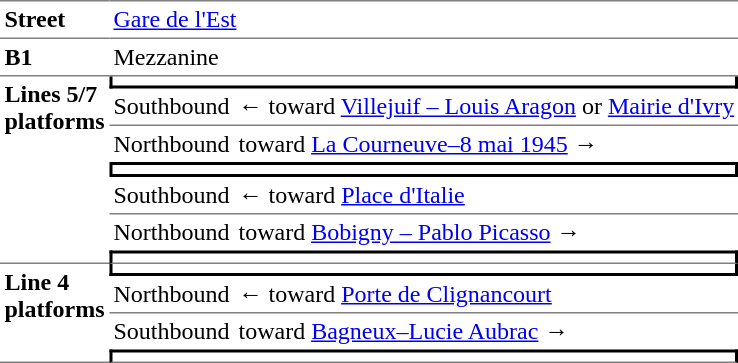<table border=0 cellspacing=0 cellpadding=3>
<tr>
<td style="border-top:solid 1px gray" width=50 valign=top><strong>Street</strong></td>
<td style="border-top:solid 1px gray" colspan=2 valign=top><a href='#'>Gare de l'Est</a></td>
</tr>
<tr>
<td style="border-top:solid 1px gray;border-bottom:solid 1px gray" valign=top><strong>B1</strong></td>
<td style="border-top:solid 1px gray;border-bottom:solid 1px gray" colspan=2 valign=top>Mezzanine</td>
</tr>
<tr>
<td style="border-bottom:solid 1px gray" rowspan=7 valign=top><strong>Lines 5/7 platforms</strong></td>
<td style="border-right:solid 2px black;border-left:solid 2px black;border-bottom:solid 2px black;text-align:center" colspan=2></td>
</tr>
<tr>
<td style="border-bottom:solid 1px gray">Southbound</td>
<td style="border-bottom:solid 1px gray">←   toward <a href='#'>Villejuif – Louis Aragon</a> or <a href='#'>Mairie d'Ivry</a> </td>
</tr>
<tr>
<td>Northbound</td>
<td>   toward <a href='#'>La Courneuve–8 mai 1945</a>  →</td>
</tr>
<tr>
<td style="border-top:solid 2px black;border-right:solid 2px black;border-left:solid 2px black;border-bottom:solid 2px black;text-align:center" colspan=2></td>
</tr>
<tr>
<td style="border-bottom:solid 1px gray">Southbound</td>
<td style="border-bottom:solid 1px gray">←   toward <a href='#'>Place d'Italie</a> </td>
</tr>
<tr>
<td>Northbound</td>
<td>   toward <a href='#'>Bobigny – Pablo Picasso</a>  →</td>
</tr>
<tr>
<td style="border-top:solid 2px black;border-right:solid 2px black;border-left:solid 2px black;border-bottom:solid 1px gray;text-align:center" colspan=2></td>
</tr>
<tr>
<td style="border-bottom:solid 1px gray" rowspan=10 valign=top><strong>Line 4 platforms</strong></td>
<td style="border-right:solid 2px black;border-left:solid 2px black;border-bottom:solid 2px black;text-align:center" colspan=2></td>
</tr>
<tr>
<td style="border-bottom:solid 1px gray">Northbound</td>
<td style="border-bottom:solid 1px gray">←   toward <a href='#'>Porte de Clignancourt</a> </td>
</tr>
<tr>
<td>Southbound</td>
<td>   toward <a href='#'>Bagneux–Lucie Aubrac</a>  →</td>
</tr>
<tr>
<td style="border-top:solid 2px black;border-right:solid 2px black;border-left:solid 2px black;border-bottom:solid 1px gray;text-align:center" colspan=2></td>
</tr>
</table>
